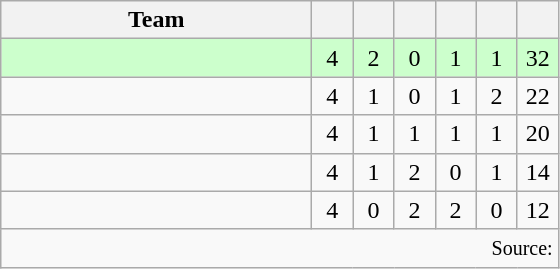<table class="wikitable" style="text-align:center">
<tr>
<th width=200>Team</th>
<th width=20></th>
<th width=20></th>
<th width=20></th>
<th width=20></th>
<th width=20></th>
<th width=20></th>
</tr>
<tr style="background:#cfc">
<td style="text-align:left;"></td>
<td>4</td>
<td>2</td>
<td>0</td>
<td>1</td>
<td>1</td>
<td>32</td>
</tr>
<tr>
<td style="text-align:left;"></td>
<td>4</td>
<td>1</td>
<td>0</td>
<td>1</td>
<td>2</td>
<td>22</td>
</tr>
<tr>
<td style="text-align:left;"></td>
<td>4</td>
<td>1</td>
<td>1</td>
<td>1</td>
<td>1</td>
<td>20</td>
</tr>
<tr>
<td style="text-align:left;"></td>
<td>4</td>
<td>1</td>
<td>2</td>
<td>0</td>
<td>1</td>
<td>14</td>
</tr>
<tr>
<td style="text-align:left;"></td>
<td>4</td>
<td>0</td>
<td>2</td>
<td>2</td>
<td>0</td>
<td>12</td>
</tr>
<tr>
<td colspan="8" style="text-align:right;"><small>Source: </small></td>
</tr>
</table>
